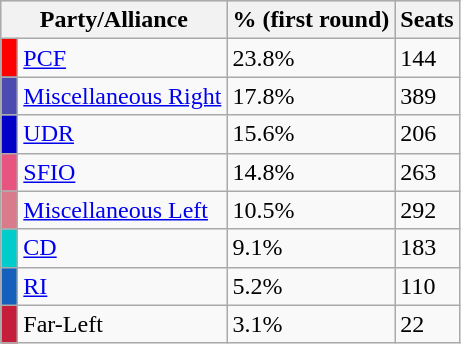<table class="wikitable">
<tr bgcolor=lightgrey>
<th colspan=2>Party/Alliance</th>
<th>% (first round)</th>
<th>Seats</th>
</tr>
<tr>
<td bgcolor="#FF0000"></td>
<td><a href='#'>PCF</a></td>
<td>23.8%</td>
<td>144</td>
</tr>
<tr>
<td bgcolor="#4C4CB0"></td>
<td><a href='#'>Miscellaneous Right</a></td>
<td>17.8%</td>
<td>389</td>
</tr>
<tr>
<td bgcolor="#0000C8"> </td>
<td><a href='#'>UDR</a></td>
<td>15.6%</td>
<td>206</td>
</tr>
<tr>
<td bgcolor="#E75480"> </td>
<td><a href='#'>SFIO</a></td>
<td>14.8%</td>
<td>263</td>
</tr>
<tr>
<td bgcolor="#DA7B8B"></td>
<td><a href='#'>Miscellaneous Left</a></td>
<td>10.5%</td>
<td>292</td>
</tr>
<tr>
<td bgcolor="#00CCCC"></td>
<td><a href='#'>CD</a></td>
<td>9.1%</td>
<td>183</td>
</tr>
<tr>
<td bgcolor="#1560BD"> </td>
<td><a href='#'>RI</a></td>
<td>5.2%</td>
<td>110</td>
</tr>
<tr>
<td bgcolor="#C41E3A"></td>
<td>Far-Left</td>
<td>3.1%</td>
<td>22</td>
</tr>
</table>
